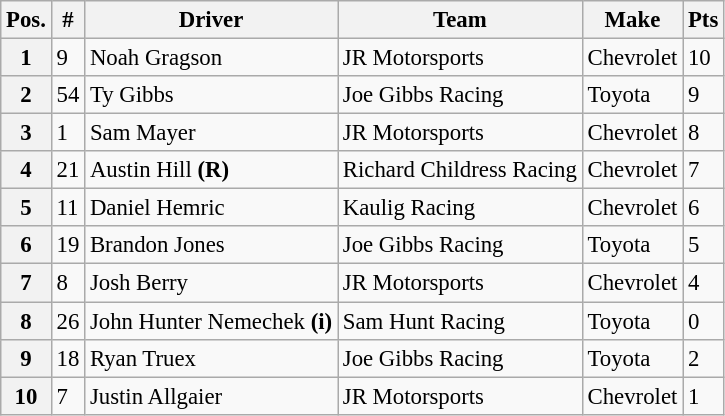<table class="wikitable" style="font-size:95%">
<tr>
<th>Pos.</th>
<th>#</th>
<th>Driver</th>
<th>Team</th>
<th>Make</th>
<th>Pts</th>
</tr>
<tr>
<th>1</th>
<td>9</td>
<td>Noah Gragson</td>
<td>JR Motorsports</td>
<td>Chevrolet</td>
<td>10</td>
</tr>
<tr>
<th>2</th>
<td>54</td>
<td>Ty Gibbs</td>
<td>Joe Gibbs Racing</td>
<td>Toyota</td>
<td>9</td>
</tr>
<tr>
<th>3</th>
<td>1</td>
<td>Sam Mayer</td>
<td>JR Motorsports</td>
<td>Chevrolet</td>
<td>8</td>
</tr>
<tr>
<th>4</th>
<td>21</td>
<td>Austin Hill <strong>(R)</strong></td>
<td>Richard Childress Racing</td>
<td>Chevrolet</td>
<td>7</td>
</tr>
<tr>
<th>5</th>
<td>11</td>
<td>Daniel Hemric</td>
<td>Kaulig Racing</td>
<td>Chevrolet</td>
<td>6</td>
</tr>
<tr>
<th>6</th>
<td>19</td>
<td>Brandon Jones</td>
<td>Joe Gibbs Racing</td>
<td>Toyota</td>
<td>5</td>
</tr>
<tr>
<th>7</th>
<td>8</td>
<td>Josh Berry</td>
<td>JR Motorsports</td>
<td>Chevrolet</td>
<td>4</td>
</tr>
<tr>
<th>8</th>
<td>26</td>
<td>John Hunter Nemechek <strong>(i)</strong></td>
<td>Sam Hunt Racing</td>
<td>Toyota</td>
<td>0</td>
</tr>
<tr>
<th>9</th>
<td>18</td>
<td>Ryan Truex</td>
<td>Joe Gibbs Racing</td>
<td>Toyota</td>
<td>2</td>
</tr>
<tr>
<th>10</th>
<td>7</td>
<td>Justin Allgaier</td>
<td>JR Motorsports</td>
<td>Chevrolet</td>
<td>1</td>
</tr>
</table>
